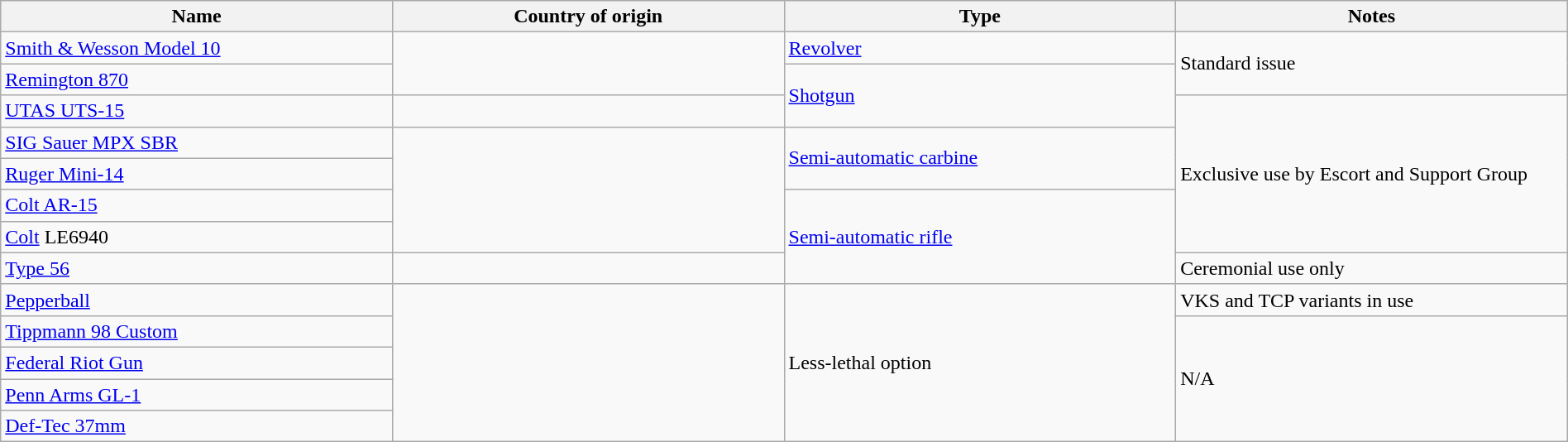<table class=wikitable border="0" width="100%">
<tr>
<th width="25%">Name</th>
<th width="25%">Country of origin</th>
<th width="25%">Type</th>
<th>Notes</th>
</tr>
<tr>
<td><a href='#'>Smith & Wesson Model 10</a></td>
<td rowspan="2"></td>
<td><a href='#'>Revolver</a></td>
<td rowspan="2">Standard issue</td>
</tr>
<tr>
<td><a href='#'>Remington 870</a></td>
<td rowspan="2"><a href='#'>Shotgun</a></td>
</tr>
<tr>
<td><a href='#'>UTAS UTS-15</a></td>
<td></td>
<td rowspan="5">Exclusive use by Escort and Support Group</td>
</tr>
<tr>
<td><a href='#'>SIG Sauer MPX SBR</a></td>
<td rowspan="4"></td>
<td rowspan="2"><a href='#'>Semi-automatic carbine</a></td>
</tr>
<tr>
<td><a href='#'>Ruger Mini-14</a></td>
</tr>
<tr>
<td><a href='#'>Colt AR-15</a></td>
<td rowspan="3"><a href='#'>Semi-automatic rifle</a></td>
</tr>
<tr>
<td><a href='#'>Colt</a> LE6940</td>
</tr>
<tr>
<td><a href='#'>Type 56</a></td>
<td></td>
<td>Ceremonial use only</td>
</tr>
<tr>
<td><a href='#'>Pepperball</a></td>
<td rowspan="5"></td>
<td rowspan="5">Less-lethal option</td>
<td>VKS and TCP variants in use</td>
</tr>
<tr>
<td><a href='#'>Tippmann 98 Custom</a></td>
<td rowspan="4">N/A</td>
</tr>
<tr>
<td><a href='#'>Federal Riot Gun</a></td>
</tr>
<tr>
<td><a href='#'>Penn Arms GL-1</a></td>
</tr>
<tr>
<td><a href='#'>Def-Tec 37mm</a></td>
</tr>
</table>
